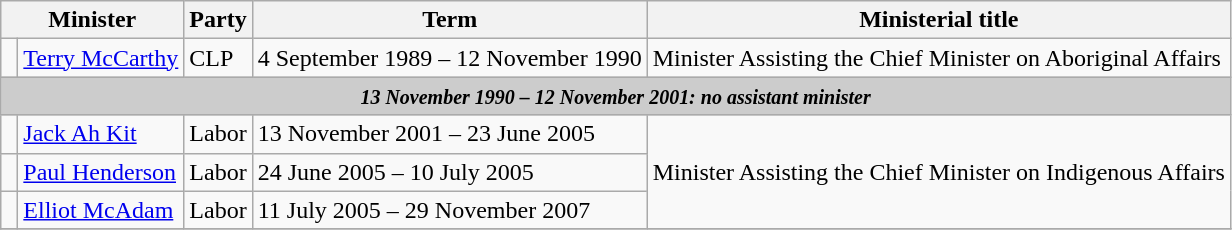<table class="sortable wikitable">
<tr>
<th colspan=2>Minister</th>
<th>Party</th>
<th>Term </th>
<th>Ministerial title</th>
</tr>
<tr>
<td> </td>
<td><a href='#'>Terry McCarthy</a></td>
<td>CLP</td>
<td>4 September 1989 – 12 November 1990</td>
<td>Minister Assisting the Chief Minister on Aboriginal Affairs</td>
</tr>
<tr>
<th colspan=5 style="background: #cccccc;"><small><strong><em>13 November 1990 – 12 November 2001: no assistant minister</em></strong></small></th>
</tr>
<tr>
<td> </td>
<td><a href='#'>Jack Ah Kit</a></td>
<td>Labor</td>
<td>13 November 2001 – 23 June 2005</td>
<td rowspan="3">Minister Assisting the Chief Minister on Indigenous Affairs</td>
</tr>
<tr>
<td> </td>
<td><a href='#'>Paul Henderson</a></td>
<td>Labor</td>
<td>24 June 2005 – 10 July 2005</td>
</tr>
<tr>
<td> </td>
<td><a href='#'>Elliot McAdam</a></td>
<td>Labor</td>
<td>11 July 2005 – 29 November 2007</td>
</tr>
<tr>
</tr>
</table>
